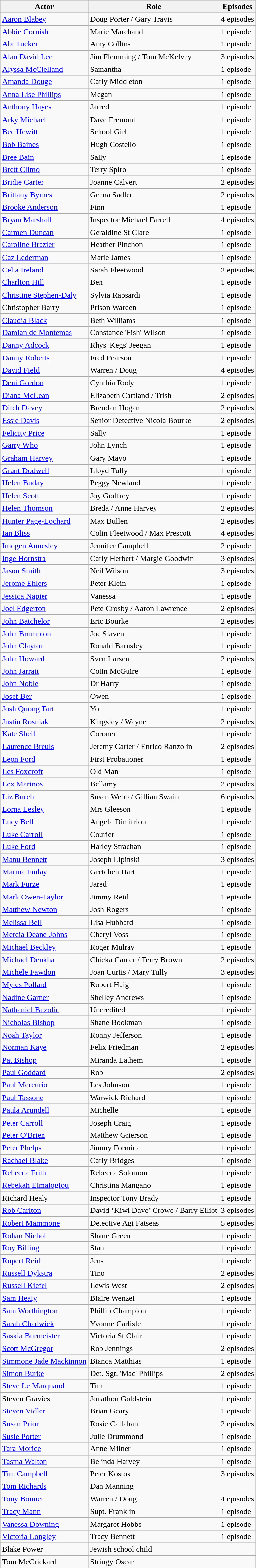<table class="wikitable">
<tr>
<th>Actor</th>
<th>Role</th>
<th>Episodes</th>
</tr>
<tr>
<td><a href='#'>Aaron Blabey</a></td>
<td>Doug Porter / Gary Travis</td>
<td>4 episodes</td>
</tr>
<tr>
<td><a href='#'>Abbie Cornish</a></td>
<td>Marie Marchand</td>
<td>1 episode</td>
</tr>
<tr>
<td><a href='#'>Abi Tucker</a></td>
<td>Amy Collins</td>
<td>1 episode</td>
</tr>
<tr>
<td><a href='#'>Alan David Lee</a></td>
<td>Jim Flemming / Tom McKelvey</td>
<td>3 episodes</td>
</tr>
<tr>
<td><a href='#'>Alyssa McClelland</a></td>
<td>Samantha</td>
<td>1 episode</td>
</tr>
<tr>
<td><a href='#'>Amanda Douge</a></td>
<td>Carly Middleton</td>
<td>1 episode</td>
</tr>
<tr>
<td><a href='#'>Anna Lise Phillips</a></td>
<td>Megan</td>
<td>1 episode</td>
</tr>
<tr>
<td><a href='#'>Anthony Hayes</a></td>
<td>Jarred</td>
<td>1 episode</td>
</tr>
<tr>
<td><a href='#'>Arky Michael</a></td>
<td>Dave Fremont</td>
<td>1 episode</td>
</tr>
<tr>
<td><a href='#'>Bec Hewitt</a></td>
<td>School Girl</td>
<td>1 episode</td>
</tr>
<tr>
<td><a href='#'>Bob Baines</a></td>
<td>Hugh Costello</td>
<td>1 episode</td>
</tr>
<tr>
<td><a href='#'>Bree Bain</a></td>
<td>Sally</td>
<td>1 episode</td>
</tr>
<tr>
<td><a href='#'>Brett Climo</a></td>
<td>Terry Spiro</td>
<td>1 episode</td>
</tr>
<tr>
<td><a href='#'>Bridie Carter</a></td>
<td>Joanne Calvert</td>
<td>2 episodes</td>
</tr>
<tr>
<td><a href='#'>Brittany Byrnes</a></td>
<td>Geena Sadler</td>
<td>2 episodes</td>
</tr>
<tr>
<td><a href='#'>Brooke Anderson</a></td>
<td>Finn</td>
<td>1 episode</td>
</tr>
<tr>
<td><a href='#'>Bryan Marshall</a></td>
<td>Inspector Michael Farrell</td>
<td>4 episodes</td>
</tr>
<tr>
<td><a href='#'>Carmen Duncan</a></td>
<td>Geraldine St Clare</td>
<td>1 episode</td>
</tr>
<tr>
<td><a href='#'>Caroline Brazier</a></td>
<td>Heather Pinchon</td>
<td>1 episode</td>
</tr>
<tr>
<td><a href='#'>Caz Lederman</a></td>
<td>Marie James</td>
<td>1 episode</td>
</tr>
<tr>
<td><a href='#'>Celia Ireland</a></td>
<td>Sarah Fleetwood</td>
<td>2 episodes</td>
</tr>
<tr>
<td><a href='#'>Charlton Hill</a></td>
<td>Ben</td>
<td>1 episode</td>
</tr>
<tr>
<td><a href='#'>Christine Stephen-Daly</a></td>
<td>Sylvia Rapsardi</td>
<td>1 episode</td>
</tr>
<tr>
<td>Christopher Barry</td>
<td>Prison Warden</td>
<td>1 episode</td>
</tr>
<tr>
<td><a href='#'>Claudia Black</a></td>
<td>Beth Williams</td>
<td>1 episode</td>
</tr>
<tr>
<td><a href='#'>Damian de Montemas</a></td>
<td>Constance 'Fish' Wilson</td>
<td>1 episode</td>
</tr>
<tr>
<td><a href='#'>Danny Adcock</a></td>
<td>Rhys 'Kegs' Jeegan</td>
<td>1 episode</td>
</tr>
<tr>
<td><a href='#'>Danny Roberts</a></td>
<td>Fred Pearson</td>
<td>1 episode</td>
</tr>
<tr>
<td><a href='#'>David Field</a></td>
<td>Warren / Doug</td>
<td>4 episodes</td>
</tr>
<tr>
<td><a href='#'>Deni Gordon</a></td>
<td>Cynthia Rody</td>
<td>1 episode</td>
</tr>
<tr>
<td><a href='#'>Diana McLean</a></td>
<td>Elizabeth Cartland / Trish</td>
<td>2 episodes</td>
</tr>
<tr>
<td><a href='#'>Ditch Davey</a></td>
<td>Brendan Hogan</td>
<td>2 episodes</td>
</tr>
<tr>
<td><a href='#'>Essie Davis</a></td>
<td>Senior Detective Nicola Bourke</td>
<td>2 episodes</td>
</tr>
<tr>
<td><a href='#'>Felicity Price</a></td>
<td>Sally</td>
<td>1 episode</td>
</tr>
<tr>
<td><a href='#'>Garry Who</a></td>
<td>John Lynch</td>
<td>1 episode</td>
</tr>
<tr>
<td><a href='#'>Graham Harvey</a></td>
<td>Gary Mayo</td>
<td>1 episode</td>
</tr>
<tr>
<td><a href='#'>Grant Dodwell</a></td>
<td>Lloyd Tully</td>
<td>1 episode</td>
</tr>
<tr>
<td><a href='#'>Helen Buday</a></td>
<td>Peggy Newland</td>
<td>1 episode</td>
</tr>
<tr>
<td><a href='#'>Helen Scott</a></td>
<td>Joy Godfrey</td>
<td>1 episode</td>
</tr>
<tr>
<td><a href='#'>Helen Thomson</a></td>
<td>Breda / Anne Harvey</td>
<td>2 episodes</td>
</tr>
<tr>
<td><a href='#'>Hunter Page-Lochard</a></td>
<td>Max Bullen</td>
<td>2 episodes</td>
</tr>
<tr>
<td><a href='#'>Ian Bliss</a></td>
<td>Colin Fleetwood / Max Prescott</td>
<td>4 episodes</td>
</tr>
<tr>
<td><a href='#'>Imogen Annesley</a></td>
<td>Jennifer Campbell</td>
<td>2 episode</td>
</tr>
<tr>
<td><a href='#'>Inge Hornstra</a></td>
<td>Carly Herbert / Margie Goodwin</td>
<td>3 episodes</td>
</tr>
<tr>
<td><a href='#'>Jason Smith</a></td>
<td>Neil Wilson</td>
<td>3 episodes</td>
</tr>
<tr>
<td><a href='#'>Jerome Ehlers</a></td>
<td>Peter Klein</td>
<td>1 episode</td>
</tr>
<tr>
<td><a href='#'>Jessica Napier</a></td>
<td>Vanessa</td>
<td>1 episode</td>
</tr>
<tr>
<td><a href='#'>Joel Edgerton</a></td>
<td>Pete Crosby / Aaron Lawrence</td>
<td>2 episodes</td>
</tr>
<tr>
<td><a href='#'>John Batchelor</a></td>
<td>Eric Bourke</td>
<td>2 episodes</td>
</tr>
<tr>
<td><a href='#'>John Brumpton</a></td>
<td>Joe Slaven</td>
<td>1 episode</td>
</tr>
<tr>
<td><a href='#'>John Clayton</a></td>
<td>Ronald Barnsley</td>
<td>1 episode</td>
</tr>
<tr>
<td><a href='#'>John Howard</a></td>
<td>Sven Larsen</td>
<td>2 episodes</td>
</tr>
<tr>
<td><a href='#'>John Jarratt</a></td>
<td>Colin McGuire</td>
<td>1 episode</td>
</tr>
<tr>
<td><a href='#'>John Noble</a></td>
<td>Dr Harry</td>
<td>1 episode</td>
</tr>
<tr>
<td><a href='#'>Josef Ber</a></td>
<td>Owen</td>
<td>1 episode</td>
</tr>
<tr>
<td><a href='#'>Josh Quong Tart</a></td>
<td>Yo</td>
<td>1 episode</td>
</tr>
<tr>
<td><a href='#'>Justin Rosniak</a></td>
<td>Kingsley / Wayne</td>
<td>2 episodes</td>
</tr>
<tr>
<td><a href='#'>Kate Sheil</a></td>
<td>Coroner</td>
<td>1 episode</td>
</tr>
<tr>
<td><a href='#'>Laurence Breuls</a></td>
<td>Jeremy Carter / Enrico Ranzolin</td>
<td>2 episodes</td>
</tr>
<tr>
<td><a href='#'>Leon Ford</a></td>
<td>First Probationer</td>
<td>1 episode</td>
</tr>
<tr>
<td><a href='#'>Les Foxcroft</a></td>
<td>Old Man</td>
<td>1 episode</td>
</tr>
<tr>
<td><a href='#'>Lex Marinos</a></td>
<td>Bellamy</td>
<td>2 episodes</td>
</tr>
<tr>
<td><a href='#'>Liz Burch</a></td>
<td>Susan Webb / Gillian Swain</td>
<td>6 episodes</td>
</tr>
<tr>
<td><a href='#'>Lorna Lesley</a></td>
<td>Mrs Gleeson</td>
<td>1 episode</td>
</tr>
<tr>
<td><a href='#'>Lucy Bell</a></td>
<td>Angela Dimitriou</td>
<td>1 episode</td>
</tr>
<tr>
<td><a href='#'>Luke Carroll</a></td>
<td>Courier</td>
<td>1 episode</td>
</tr>
<tr>
<td><a href='#'>Luke Ford</a></td>
<td>Harley Strachan</td>
<td>1 episode</td>
</tr>
<tr>
<td><a href='#'>Manu Bennett</a></td>
<td>Joseph Lipinski</td>
<td>3 episodes</td>
</tr>
<tr>
<td><a href='#'>Marina Finlay</a></td>
<td>Gretchen Hart</td>
<td>1 episode</td>
</tr>
<tr>
<td><a href='#'>Mark Furze</a></td>
<td>Jared</td>
<td>1 episode</td>
</tr>
<tr>
<td><a href='#'>Mark Owen-Taylor</a></td>
<td>Jimmy Reid</td>
<td>1 episode</td>
</tr>
<tr>
<td><a href='#'>Matthew Newton</a></td>
<td>Josh Rogers</td>
<td>1 episode</td>
</tr>
<tr>
<td><a href='#'>Melissa Bell</a></td>
<td>Lisa Hubbard</td>
<td>1 episode</td>
</tr>
<tr>
<td><a href='#'>Mercia Deane-Johns</a></td>
<td>Cheryl Voss</td>
<td>1 episode</td>
</tr>
<tr>
<td><a href='#'>Michael Beckley</a></td>
<td>Roger Mulray</td>
<td>1 episode</td>
</tr>
<tr>
<td><a href='#'>Michael Denkha</a></td>
<td>Chicka Canter / Terry Brown</td>
<td>2 episodes</td>
</tr>
<tr>
<td><a href='#'>Michele Fawdon</a></td>
<td>Joan Curtis / Mary Tully</td>
<td>3 episodes</td>
</tr>
<tr>
<td><a href='#'>Myles Pollard</a></td>
<td>Robert Haig</td>
<td>1 episode</td>
</tr>
<tr>
<td><a href='#'>Nadine Garner</a></td>
<td>Shelley Andrews</td>
<td>1 episode</td>
</tr>
<tr>
<td><a href='#'>Nathaniel Buzolic</a></td>
<td>Uncredited</td>
<td>1 episode</td>
</tr>
<tr>
<td><a href='#'>Nicholas Bishop</a></td>
<td>Shane Bookman</td>
<td>1 episode</td>
</tr>
<tr>
<td><a href='#'>Noah Taylor</a></td>
<td>Ronny Jefferson</td>
<td>1 episode</td>
</tr>
<tr>
<td><a href='#'>Norman Kaye</a></td>
<td>Felix Friedman</td>
<td>2 episodes</td>
</tr>
<tr>
<td><a href='#'>Pat Bishop</a></td>
<td>Miranda Lathem</td>
<td>1 episode</td>
</tr>
<tr>
<td><a href='#'>Paul Goddard</a></td>
<td>Rob</td>
<td>2 episodes</td>
</tr>
<tr>
<td><a href='#'>Paul Mercurio</a></td>
<td>Les Johnson</td>
<td>1 episode</td>
</tr>
<tr>
<td><a href='#'>Paul Tassone</a></td>
<td>Warwick Richard</td>
<td>1 episode</td>
</tr>
<tr>
<td><a href='#'>Paula Arundell</a></td>
<td>Michelle</td>
<td>1 episode</td>
</tr>
<tr>
<td><a href='#'>Peter Carroll</a></td>
<td>Joseph Craig</td>
<td>1 episode</td>
</tr>
<tr>
<td><a href='#'>Peter O'Brien</a></td>
<td>Matthew Grierson</td>
<td>1 episode</td>
</tr>
<tr>
<td><a href='#'>Peter Phelps</a></td>
<td>Jimmy Formica</td>
<td>1 episode</td>
</tr>
<tr>
<td><a href='#'>Rachael Blake</a></td>
<td>Carly Bridges</td>
<td>1 episode</td>
</tr>
<tr>
<td><a href='#'>Rebecca Frith</a></td>
<td>Rebecca Solomon</td>
<td>1 episode</td>
</tr>
<tr>
<td><a href='#'>Rebekah Elmaloglou</a></td>
<td>Christina Mangano</td>
<td>1 episode</td>
</tr>
<tr>
<td>Richard Healy</td>
<td>Inspector Tony Brady</td>
<td>1 episode</td>
</tr>
<tr>
<td><a href='#'>Rob Carlton</a></td>
<td>David ‘Kiwi Dave’ Crowe / Barry Elliot</td>
<td>3 episodes</td>
</tr>
<tr>
<td><a href='#'>Robert Mammone</a></td>
<td>Detective Agi Fatseas</td>
<td>5 episodes</td>
</tr>
<tr>
<td><a href='#'>Rohan Nichol</a></td>
<td>Shane Green</td>
<td>1 episode</td>
</tr>
<tr>
<td><a href='#'>Roy Billing</a></td>
<td>Stan</td>
<td>1 episode</td>
</tr>
<tr>
<td><a href='#'>Rupert Reid</a></td>
<td>Jens</td>
<td>1 episode</td>
</tr>
<tr>
<td><a href='#'>Russell Dykstra</a></td>
<td>Tino</td>
<td>2 episodes</td>
</tr>
<tr>
<td><a href='#'>Russell Kiefel</a></td>
<td>Lewis West</td>
<td>2 episodes</td>
</tr>
<tr>
<td><a href='#'>Sam Healy</a></td>
<td>Blaire Wenzel</td>
<td>1 episode</td>
</tr>
<tr>
<td><a href='#'>Sam Worthington</a></td>
<td>Phillip Champion</td>
<td>1 episode</td>
</tr>
<tr>
<td><a href='#'>Sarah Chadwick</a></td>
<td>Yvonne Carlisle</td>
<td>1 episode</td>
</tr>
<tr>
<td><a href='#'>Saskia Burmeister</a></td>
<td>Victoria St Clair</td>
<td>1 episode</td>
</tr>
<tr>
<td><a href='#'>Scott McGregor</a></td>
<td>Rob Jennings</td>
<td>2 episodes</td>
</tr>
<tr>
<td><a href='#'>Simmone Jade Mackinnon</a></td>
<td>Bianca Matthias</td>
<td>1 episode</td>
</tr>
<tr>
<td><a href='#'>Simon Burke</a></td>
<td>Det. Sgt. 'Mac' Phillips</td>
<td>2 episodes</td>
</tr>
<tr>
<td><a href='#'>Steve Le Marquand</a></td>
<td>Tim</td>
<td>1 episode</td>
</tr>
<tr>
<td>Steven Gravies</td>
<td>Jonathon Goldstein</td>
<td>1 episode</td>
</tr>
<tr>
<td><a href='#'>Steven Vidler</a></td>
<td>Brian Geary</td>
<td>1 episode</td>
</tr>
<tr>
<td><a href='#'>Susan Prior</a></td>
<td>Rosie Callahan</td>
<td>2 episodes</td>
</tr>
<tr>
<td><a href='#'>Susie Porter</a></td>
<td>Julie Drummond</td>
<td>1 episode</td>
</tr>
<tr>
<td><a href='#'>Tara Morice</a></td>
<td>Anne Milner</td>
<td>1 episode</td>
</tr>
<tr>
<td><a href='#'>Tasma Walton</a></td>
<td>Belinda Harvey</td>
<td>1 episode</td>
</tr>
<tr>
<td><a href='#'>Tim Campbell</a></td>
<td>Peter Kostos</td>
<td>3 episodes</td>
</tr>
<tr>
<td><a href='#'>Tom Richards</a></td>
<td>Dan Manning</td>
<td></td>
</tr>
<tr>
<td><a href='#'>Tony Bonner</a></td>
<td>Warren / Doug</td>
<td>4 episodes</td>
</tr>
<tr>
<td><a href='#'>Tracy Mann</a></td>
<td>Supt. Franklin</td>
<td>1 episode</td>
</tr>
<tr>
<td><a href='#'>Vanessa Downing</a></td>
<td>Margaret Hobbs</td>
<td>1 episode</td>
</tr>
<tr>
<td><a href='#'>Victoria Longley</a></td>
<td>Tracy Bennett</td>
<td>1 episode</td>
</tr>
<tr>
<td>Blake Power</td>
<td>Jewish school child</td>
<td></td>
</tr>
<tr>
<td>Tom McCrickard</td>
<td>Stringy Oscar</td>
<td></td>
</tr>
</table>
